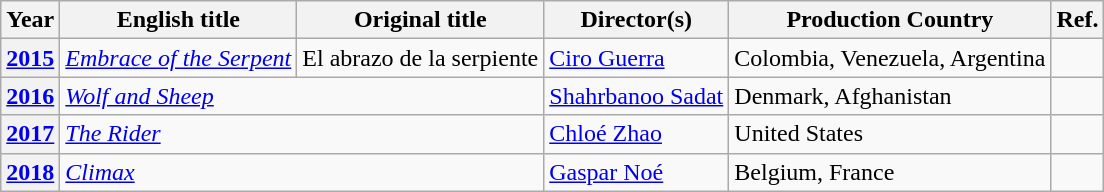<table class="wikitable">
<tr>
<th>Year</th>
<th>English title</th>
<th>Original title</th>
<th>Director(s)</th>
<th>Production Country</th>
<th>Ref.</th>
</tr>
<tr>
<th><a href='#'>2015</a></th>
<td><em><a href='#'>Embrace of the Serpent</a></em></td>
<td>El abrazo de la serpiente</td>
<td><a href='#'>Ciro Guerra</a></td>
<td>Colombia, Venezuela, Argentina</td>
<td></td>
</tr>
<tr>
<th><a href='#'>2016</a></th>
<td colspan="2"><em><a href='#'>Wolf and Sheep</a></em></td>
<td><a href='#'>Shahrbanoo Sadat</a></td>
<td>Denmark, Afghanistan</td>
<td></td>
</tr>
<tr>
<th><a href='#'>2017</a></th>
<td colspan="2"><em><a href='#'>The Rider</a></em></td>
<td><a href='#'>Chloé Zhao</a></td>
<td>United States</td>
<td></td>
</tr>
<tr>
<th><a href='#'>2018</a></th>
<td colspan="2"><em><a href='#'>Climax</a></em></td>
<td><a href='#'>Gaspar Noé</a></td>
<td>Belgium, France</td>
<td></td>
</tr>
</table>
